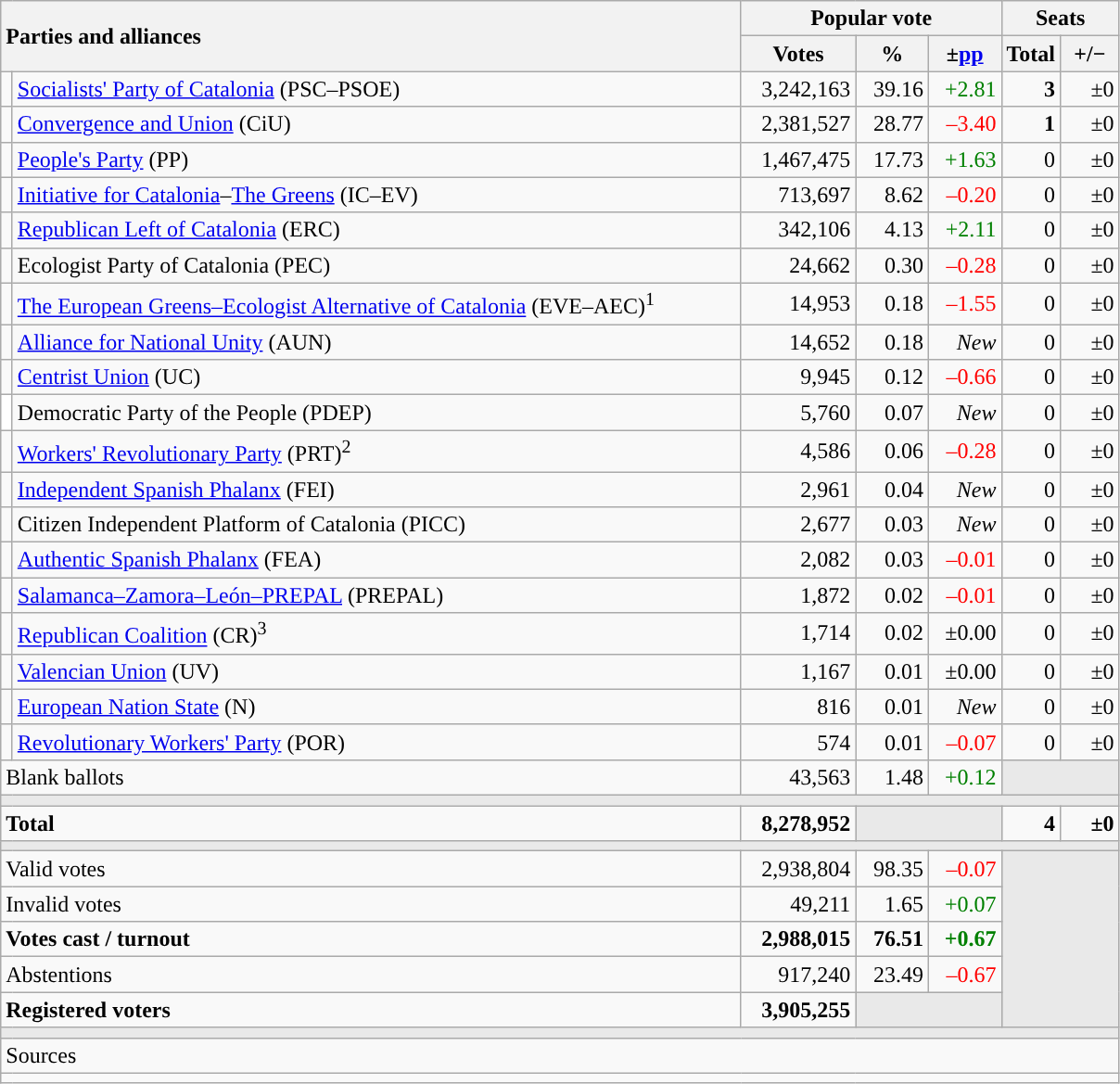<table class="wikitable" style="text-align:right;">
<tr>
<th style="text-align:left;" rowspan="2" colspan="2" width="525">Parties and alliances</th>
<th colspan="3">Popular vote</th>
<th colspan="2">Seats</th>
</tr>
<tr>
<th width="75">Votes</th>
<th width="45">%</th>
<th width="45">±<a href='#'>pp</a></th>
<th width="35">Total</th>
<th width="35">+/−</th>
</tr>
<tr>
<td width="1" style="color:inherit;background:"></td>
<td align="left"><a href='#'>Socialists' Party of Catalonia</a> (PSC–PSOE)</td>
<td>3,242,163</td>
<td>39.16</td>
<td style="color:green;">+2.81</td>
<td><strong>3</strong></td>
<td>±0</td>
</tr>
<tr>
<td style="color:inherit;background:"></td>
<td align="left"><a href='#'>Convergence and Union</a> (CiU)</td>
<td>2,381,527</td>
<td>28.77</td>
<td style="color:red;">–3.40</td>
<td><strong>1</strong></td>
<td>±0</td>
</tr>
<tr>
<td style="color:inherit;background:"></td>
<td align="left"><a href='#'>People's Party</a> (PP)</td>
<td>1,467,475</td>
<td>17.73</td>
<td style="color:green;">+1.63</td>
<td>0</td>
<td>±0</td>
</tr>
<tr>
<td style="color:inherit;background:"></td>
<td align="left"><a href='#'>Initiative for Catalonia</a>–<a href='#'>The Greens</a> (IC–EV)</td>
<td>713,697</td>
<td>8.62</td>
<td style="color:red;">–0.20</td>
<td>0</td>
<td>±0</td>
</tr>
<tr>
<td style="color:inherit;background:"></td>
<td align="left"><a href='#'>Republican Left of Catalonia</a> (ERC)</td>
<td>342,106</td>
<td>4.13</td>
<td style="color:green;">+2.11</td>
<td>0</td>
<td>±0</td>
</tr>
<tr>
<td style="color:inherit;background:"></td>
<td align="left">Ecologist Party of Catalonia (PEC)</td>
<td>24,662</td>
<td>0.30</td>
<td style="color:red;">–0.28</td>
<td>0</td>
<td>±0</td>
</tr>
<tr>
<td style="color:inherit;background:"></td>
<td align="left"><a href='#'>The European Greens–Ecologist Alternative of Catalonia</a> (EVE–AEC)<sup>1</sup></td>
<td>14,953</td>
<td>0.18</td>
<td style="color:red;">–1.55</td>
<td>0</td>
<td>±0</td>
</tr>
<tr>
<td style="color:inherit;background:"></td>
<td align="left"><a href='#'>Alliance for National Unity</a> (AUN)</td>
<td>14,652</td>
<td>0.18</td>
<td><em>New</em></td>
<td>0</td>
<td>±0</td>
</tr>
<tr>
<td style="color:inherit;background:"></td>
<td align="left"><a href='#'>Centrist Union</a> (UC)</td>
<td>9,945</td>
<td>0.12</td>
<td style="color:red;">–0.66</td>
<td>0</td>
<td>±0</td>
</tr>
<tr>
<td bgcolor="white"></td>
<td align="left">Democratic Party of the People (PDEP)</td>
<td>5,760</td>
<td>0.07</td>
<td><em>New</em></td>
<td>0</td>
<td>±0</td>
</tr>
<tr>
<td style="color:inherit;background:"></td>
<td align="left"><a href='#'>Workers' Revolutionary Party</a> (PRT)<sup>2</sup></td>
<td>4,586</td>
<td>0.06</td>
<td style="color:red;">–0.28</td>
<td>0</td>
<td>±0</td>
</tr>
<tr>
<td style="color:inherit;background:"></td>
<td align="left"><a href='#'>Independent Spanish Phalanx</a> (FEI)</td>
<td>2,961</td>
<td>0.04</td>
<td><em>New</em></td>
<td>0</td>
<td>±0</td>
</tr>
<tr>
<td style="color:inherit;background:"></td>
<td align="left">Citizen Independent Platform of Catalonia (PICC)</td>
<td>2,677</td>
<td>0.03</td>
<td><em>New</em></td>
<td>0</td>
<td>±0</td>
</tr>
<tr>
<td style="color:inherit;background:"></td>
<td align="left"><a href='#'>Authentic Spanish Phalanx</a> (FEA)</td>
<td>2,082</td>
<td>0.03</td>
<td style="color:red;">–0.01</td>
<td>0</td>
<td>±0</td>
</tr>
<tr>
<td style="color:inherit;background:"></td>
<td align="left"><a href='#'>Salamanca–Zamora–León–PREPAL</a> (PREPAL)</td>
<td>1,872</td>
<td>0.02</td>
<td style="color:red;">–0.01</td>
<td>0</td>
<td>±0</td>
</tr>
<tr>
<td style="color:inherit;background:"></td>
<td align="left"><a href='#'>Republican Coalition</a> (CR)<sup>3</sup></td>
<td>1,714</td>
<td>0.02</td>
<td>±0.00</td>
<td>0</td>
<td>±0</td>
</tr>
<tr>
<td style="color:inherit;background:"></td>
<td align="left"><a href='#'>Valencian Union</a> (UV)</td>
<td>1,167</td>
<td>0.01</td>
<td>±0.00</td>
<td>0</td>
<td>±0</td>
</tr>
<tr>
<td style="color:inherit;background:"></td>
<td align="left"><a href='#'>European Nation State</a> (N)</td>
<td>816</td>
<td>0.01</td>
<td><em>New</em></td>
<td>0</td>
<td>±0</td>
</tr>
<tr>
<td style="color:inherit;background:"></td>
<td align="left"><a href='#'>Revolutionary Workers' Party</a> (POR)</td>
<td>574</td>
<td>0.01</td>
<td style="color:red;">–0.07</td>
<td>0</td>
<td>±0</td>
</tr>
<tr>
<td align="left" colspan="2">Blank ballots</td>
<td>43,563</td>
<td>1.48</td>
<td style="color:green;">+0.12</td>
<td bgcolor="#E9E9E9" colspan="2"></td>
</tr>
<tr>
<td colspan="7" bgcolor="#E9E9E9"></td>
</tr>
<tr style="font-weight:bold;">
<td align="left" colspan="2">Total</td>
<td>8,278,952</td>
<td bgcolor="#E9E9E9" colspan="2"></td>
<td>4</td>
<td>±0</td>
</tr>
<tr>
<td colspan="7" bgcolor="#E9E9E9"></td>
</tr>
<tr>
<td align="left" colspan="2">Valid votes</td>
<td>2,938,804</td>
<td>98.35</td>
<td style="color:red;">–0.07</td>
<td bgcolor="#E9E9E9" colspan="2" rowspan="5"></td>
</tr>
<tr>
<td align="left" colspan="2">Invalid votes</td>
<td>49,211</td>
<td>1.65</td>
<td style="color:green;">+0.07</td>
</tr>
<tr style="font-weight:bold;">
<td align="left" colspan="2">Votes cast / turnout</td>
<td>2,988,015</td>
<td>76.51</td>
<td style="color:green;">+0.67</td>
</tr>
<tr>
<td align="left" colspan="2">Abstentions</td>
<td>917,240</td>
<td>23.49</td>
<td style="color:red;">–0.67</td>
</tr>
<tr style="font-weight:bold;">
<td align="left" colspan="2">Registered voters</td>
<td>3,905,255</td>
<td bgcolor="#E9E9E9" colspan="2"></td>
</tr>
<tr>
<td colspan="7" bgcolor="#E9E9E9"></td>
</tr>
<tr>
<td align="left" colspan="7">Sources</td>
</tr>
<tr>
<td colspan="7" style="text-align:left; max-width:790px;"></td>
</tr>
</table>
